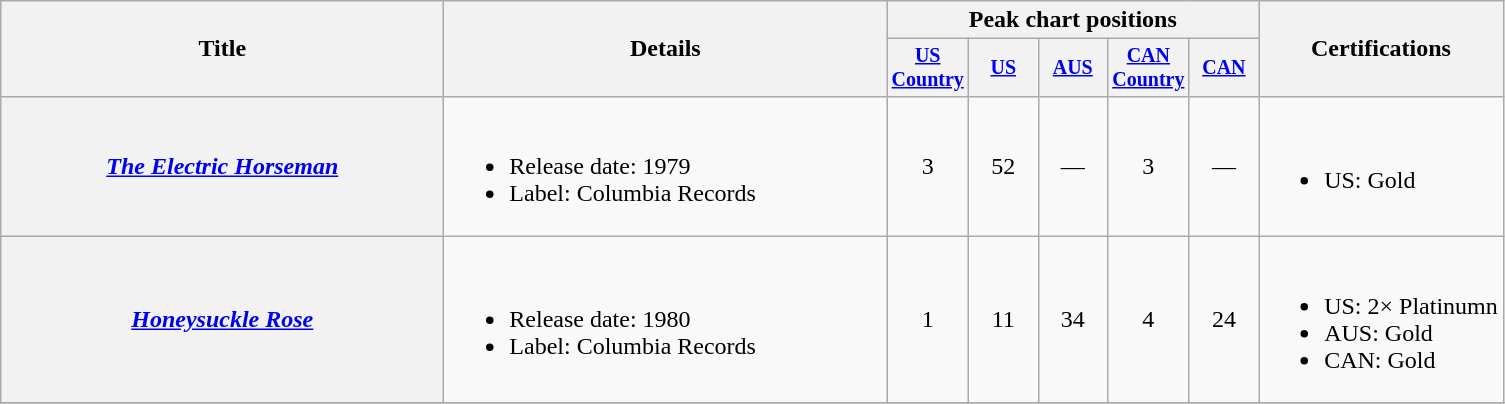<table class="wikitable plainrowheaders" style="text-align:center;">
<tr>
<th rowspan="2" style="width:18em;">Title</th>
<th rowspan="2" style="width:18em;">Details</th>
<th colspan="5">Peak chart positions</th>
<th rowspan="2">Certifications</th>
</tr>
<tr style="font-size:smaller;">
<th width="40"><a href='#'>US Country</a></th>
<th width="40"><a href='#'>US</a></th>
<th width="40"><a href='#'>AUS</a><br></th>
<th width="40"><a href='#'>CAN Country</a></th>
<th width="40"><a href='#'>CAN</a></th>
</tr>
<tr>
<th scope="row"><em><a href='#'>The Electric Horseman</a></em></th>
<td align="left"><br><ul><li>Release date: 1979</li><li>Label: Columbia Records</li></ul></td>
<td>3</td>
<td>52</td>
<td>—</td>
<td>3</td>
<td>—</td>
<td align="left"><br><ul><li>US: Gold</li></ul></td>
</tr>
<tr>
<th scope="row"><em><a href='#'>Honeysuckle Rose</a></em><br></th>
<td align="left"><br><ul><li>Release date: 1980</li><li>Label: Columbia Records</li></ul></td>
<td>1</td>
<td>11</td>
<td>34</td>
<td>4</td>
<td>24</td>
<td align="left"><br><ul><li>US: 2× Platinumn</li><li>AUS: Gold</li><li>CAN: Gold</li></ul></td>
</tr>
<tr>
</tr>
</table>
